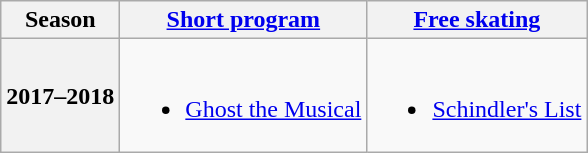<table class=wikitable style=text-align:center>
<tr>
<th>Season</th>
<th><a href='#'>Short program</a></th>
<th><a href='#'>Free skating</a></th>
</tr>
<tr>
<th>2017–2018 <br> </th>
<td><br><ul><li><a href='#'>Ghost the Musical</a> <br></li></ul></td>
<td><br><ul><li><a href='#'>Schindler's List</a> <br></li></ul></td>
</tr>
</table>
